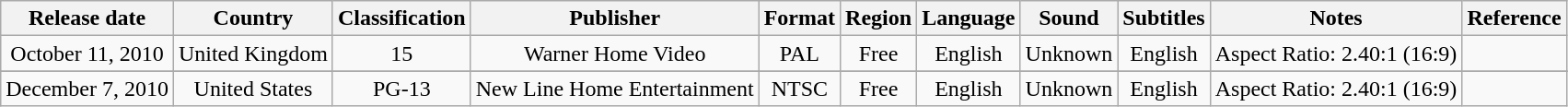<table class="wikitable">
<tr>
<th>Release date</th>
<th>Country</th>
<th>Classification</th>
<th>Publisher</th>
<th>Format</th>
<th>Region</th>
<th>Language</th>
<th>Sound</th>
<th>Subtitles</th>
<th>Notes</th>
<th>Reference</th>
</tr>
<tr style="text-align:center;">
<td>October 11, 2010</td>
<td>United Kingdom</td>
<td>15</td>
<td>Warner Home Video</td>
<td>PAL</td>
<td>Free</td>
<td>English</td>
<td>Unknown</td>
<td>English</td>
<td>Aspect Ratio: 2.40:1 (16:9)</td>
<td></td>
</tr>
<tr>
</tr>
<tr style="text-align:center;">
<td>December 7, 2010</td>
<td>United States</td>
<td>PG-13</td>
<td>New Line Home Entertainment</td>
<td>NTSC</td>
<td>Free</td>
<td>English</td>
<td>Unknown</td>
<td>English</td>
<td>Aspect Ratio: 2.40:1 (16:9)</td>
<td></td>
</tr>
</table>
